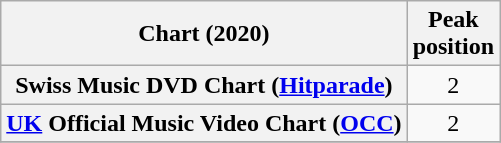<table class="wikitable unsortable plainrowheaders">
<tr>
<th>Chart (2020)</th>
<th>Peak<br>position</th>
</tr>
<tr>
<th scope="row">Swiss Music DVD Chart (<a href='#'>Hitparade</a>)</th>
<td align="center">2</td>
</tr>
<tr>
<th scope="row"><a href='#'>UK</a> Official Music Video Chart (<a href='#'>OCC</a>)</th>
<td align="center">2</td>
</tr>
<tr>
</tr>
</table>
